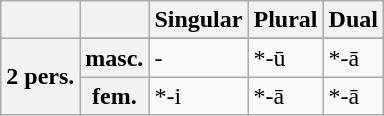<table class="wikitable">
<tr>
<th></th>
<th></th>
<th>Singular</th>
<th>Plural</th>
<th>Dual</th>
</tr>
<tr>
<th rowspan=3>2 pers.</th>
</tr>
<tr>
<th>masc.</th>
<td>-</td>
<td>*-ū</td>
<td>*-ā</td>
</tr>
<tr>
<th>fem.</th>
<td>*-i</td>
<td>*-ā</td>
<td>*-ā</td>
</tr>
</table>
